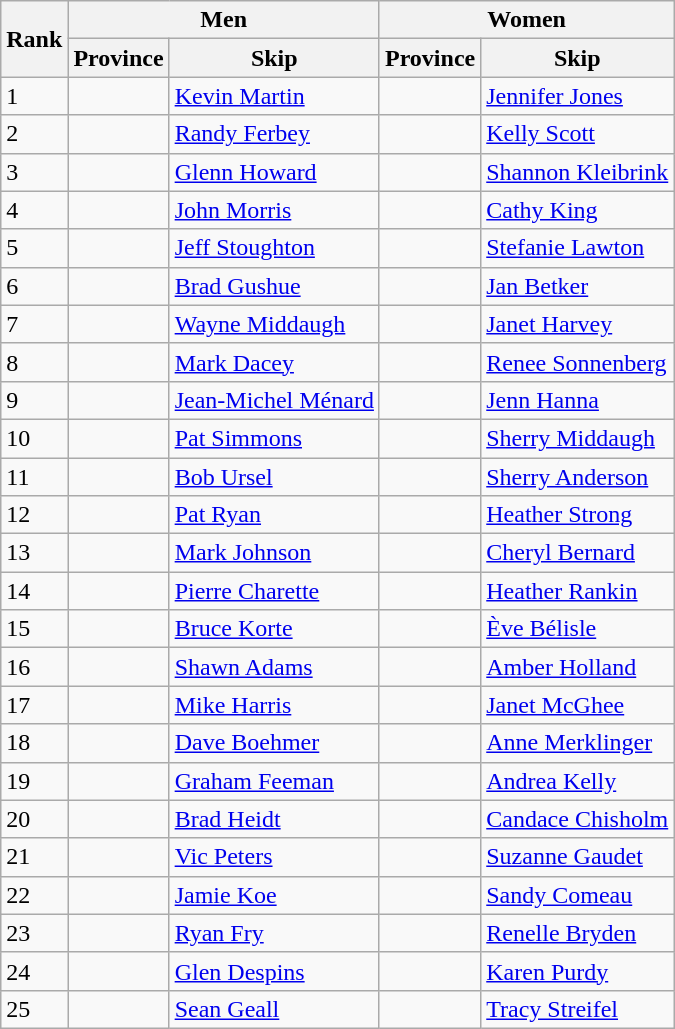<table class="wikitable">
<tr>
<th rowspan="2">Rank</th>
<th colspan="2">Men</th>
<th colspan="2">Women</th>
</tr>
<tr>
<th>Province</th>
<th>Skip</th>
<th>Province</th>
<th>Skip</th>
</tr>
<tr>
<td>1</td>
<td></td>
<td><a href='#'>Kevin Martin</a></td>
<td></td>
<td><a href='#'>Jennifer Jones</a></td>
</tr>
<tr>
<td>2</td>
<td></td>
<td><a href='#'>Randy Ferbey</a></td>
<td></td>
<td><a href='#'>Kelly Scott</a></td>
</tr>
<tr>
<td>3</td>
<td></td>
<td><a href='#'>Glenn Howard</a></td>
<td></td>
<td><a href='#'>Shannon Kleibrink</a></td>
</tr>
<tr>
<td>4</td>
<td></td>
<td><a href='#'>John Morris</a></td>
<td></td>
<td><a href='#'>Cathy King</a></td>
</tr>
<tr>
<td>5</td>
<td></td>
<td><a href='#'>Jeff Stoughton</a></td>
<td></td>
<td><a href='#'>Stefanie Lawton</a></td>
</tr>
<tr>
<td>6</td>
<td></td>
<td><a href='#'>Brad Gushue</a></td>
<td></td>
<td><a href='#'>Jan Betker</a></td>
</tr>
<tr>
<td>7</td>
<td></td>
<td><a href='#'>Wayne Middaugh</a></td>
<td></td>
<td><a href='#'>Janet Harvey</a></td>
</tr>
<tr>
<td>8</td>
<td></td>
<td><a href='#'>Mark Dacey</a></td>
<td></td>
<td><a href='#'>Renee Sonnenberg</a></td>
</tr>
<tr>
<td>9</td>
<td></td>
<td><a href='#'>Jean-Michel Ménard</a></td>
<td></td>
<td><a href='#'>Jenn Hanna</a></td>
</tr>
<tr>
<td>10</td>
<td></td>
<td><a href='#'>Pat Simmons</a></td>
<td></td>
<td><a href='#'>Sherry Middaugh</a></td>
</tr>
<tr>
<td>11</td>
<td></td>
<td><a href='#'>Bob Ursel</a></td>
<td></td>
<td><a href='#'>Sherry Anderson</a></td>
</tr>
<tr>
<td>12</td>
<td></td>
<td><a href='#'>Pat Ryan</a></td>
<td></td>
<td><a href='#'>Heather Strong</a></td>
</tr>
<tr>
<td>13</td>
<td></td>
<td><a href='#'>Mark Johnson</a></td>
<td></td>
<td><a href='#'>Cheryl Bernard</a></td>
</tr>
<tr>
<td>14</td>
<td></td>
<td><a href='#'>Pierre Charette</a></td>
<td></td>
<td><a href='#'>Heather Rankin</a></td>
</tr>
<tr>
<td>15</td>
<td></td>
<td><a href='#'>Bruce Korte</a></td>
<td></td>
<td><a href='#'>Ève Bélisle</a></td>
</tr>
<tr>
<td>16</td>
<td></td>
<td><a href='#'>Shawn Adams</a></td>
<td></td>
<td><a href='#'>Amber Holland</a></td>
</tr>
<tr>
<td>17</td>
<td></td>
<td><a href='#'>Mike Harris</a></td>
<td></td>
<td><a href='#'>Janet McGhee</a></td>
</tr>
<tr>
<td>18</td>
<td></td>
<td><a href='#'>Dave Boehmer</a></td>
<td></td>
<td><a href='#'>Anne Merklinger</a></td>
</tr>
<tr>
<td>19</td>
<td></td>
<td><a href='#'>Graham Feeman</a></td>
<td></td>
<td><a href='#'>Andrea Kelly</a></td>
</tr>
<tr>
<td>20</td>
<td></td>
<td><a href='#'>Brad Heidt</a></td>
<td></td>
<td><a href='#'>Candace Chisholm</a></td>
</tr>
<tr>
<td>21</td>
<td></td>
<td><a href='#'>Vic Peters</a></td>
<td></td>
<td><a href='#'>Suzanne Gaudet</a></td>
</tr>
<tr>
<td>22</td>
<td></td>
<td><a href='#'>Jamie Koe</a></td>
<td></td>
<td><a href='#'>Sandy Comeau</a></td>
</tr>
<tr>
<td>23</td>
<td></td>
<td><a href='#'>Ryan Fry</a></td>
<td></td>
<td><a href='#'>Renelle Bryden</a></td>
</tr>
<tr>
<td>24</td>
<td></td>
<td><a href='#'>Glen Despins</a></td>
<td></td>
<td><a href='#'>Karen Purdy</a></td>
</tr>
<tr>
<td>25</td>
<td></td>
<td><a href='#'>Sean Geall</a></td>
<td></td>
<td><a href='#'>Tracy Streifel</a></td>
</tr>
</table>
